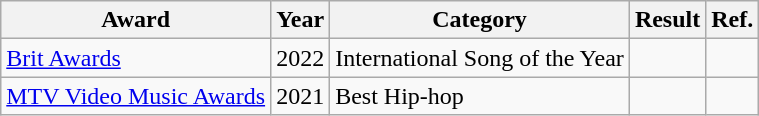<table class="wikitable">
<tr>
<th>Award</th>
<th>Year</th>
<th>Category</th>
<th>Result</th>
<th>Ref.</th>
</tr>
<tr>
<td><a href='#'>Brit Awards</a></td>
<td>2022</td>
<td>International Song of the Year</td>
<td></td>
<td></td>
</tr>
<tr>
<td><a href='#'>MTV Video Music Awards</a></td>
<td>2021</td>
<td>Best Hip-hop</td>
<td></td>
<td></td>
</tr>
</table>
